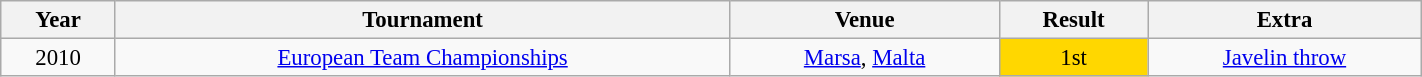<table class="wikitable" style="text-align:center; font-size:95%;" width="75%">
<tr>
<th>Year</th>
<th>Tournament</th>
<th>Venue</th>
<th>Result</th>
<th>Extra</th>
</tr>
<tr>
<td>2010</td>
<td><a href='#'>European Team Championships</a></td>
<td><a href='#'>Marsa</a>, <a href='#'>Malta</a></td>
<td bgcolor="gold">1st</td>
<td><a href='#'>Javelin throw</a></td>
</tr>
</table>
